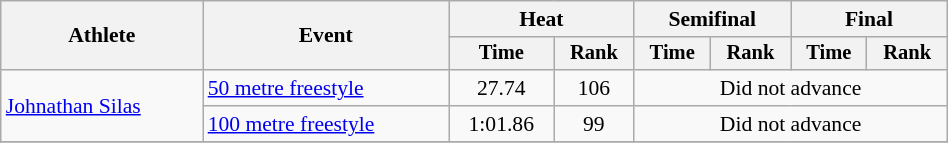<table class="wikitable" style="text-align:center; font-size:90%; width:50%;">
<tr>
<th rowspan="2">Athlete</th>
<th rowspan="2">Event</th>
<th colspan="2">Heat</th>
<th colspan="2">Semifinal</th>
<th colspan="2">Final</th>
</tr>
<tr style="font-size:95%">
<th>Time</th>
<th>Rank</th>
<th>Time</th>
<th>Rank</th>
<th>Time</th>
<th>Rank</th>
</tr>
<tr>
<td align=left rowspan=2><a href='#'>Johnathan Silas</a></td>
<td align=left><a href='#'>50 metre freestyle</a></td>
<td>27.74</td>
<td>106</td>
<td colspan=4>Did not advance</td>
</tr>
<tr>
<td align=left><a href='#'>100 metre freestyle</a></td>
<td>1:01.86</td>
<td>99</td>
<td colspan=4>Did not advance</td>
</tr>
<tr>
</tr>
</table>
